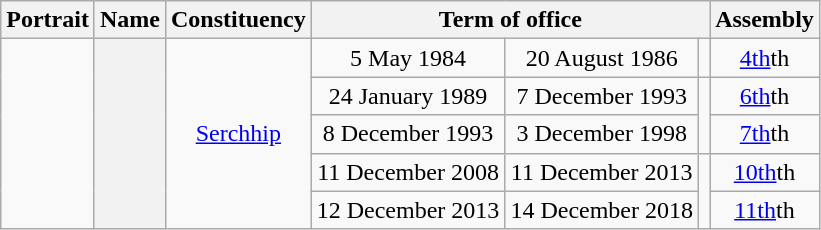<table class="wikitable sortable" style="text-align:center">
<tr>
<th class="unsortable"  scope="col">Portrait</th>
<th scope="col" class="sortable">Name</th>
<th scope="col">Constituency</th>
<th colspan="3" scope="colgroup">Term of office</th>
<th scope="col">Assembly</th>
</tr>
<tr align=center>
<td rowspan="5"></td>
<th scope="row" rowspan="5"></th>
<td rowspan="5"><a href='#'>Serchhip</a></td>
<td>5 May 1984</td>
<td>20 August 1986</td>
<td></td>
<td><a href='#'>4th</a>th</td>
</tr>
<tr align="center">
<td>24 January 1989</td>
<td>7 December 1993</td>
<td rowspan="2"></td>
<td><a href='#'>6th</a>th</td>
</tr>
<tr align="center">
<td>8 December 1993</td>
<td>3 December 1998</td>
<td><a href='#'>7th</a>th</td>
</tr>
<tr align="center">
<td>11 December 2008</td>
<td>11 December 2013</td>
<td rowspan="2"></td>
<td><a href='#'>10th</a>th</td>
</tr>
<tr align="center">
<td>12 December 2013</td>
<td>14 December 2018</td>
<td><a href='#'>11th</a>th</td>
</tr>
</table>
